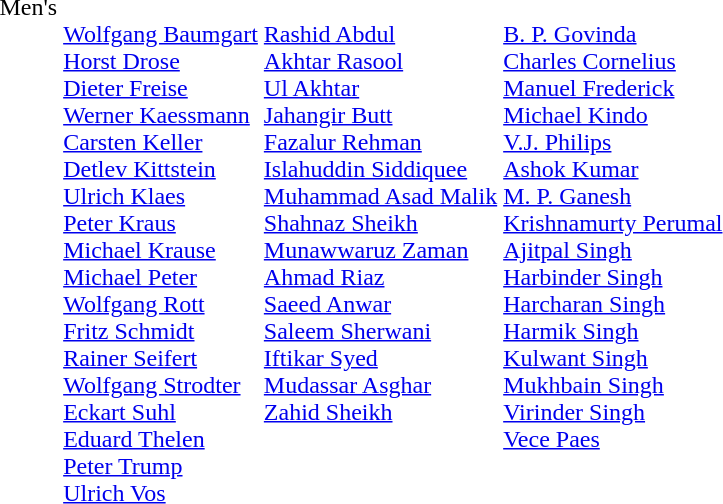<table>
<tr valign="top">
<td>Men's</td>
<td><br><a href='#'>Wolfgang Baumgart</a><br><a href='#'>Horst Drose</a><br><a href='#'>Dieter Freise</a><br><a href='#'>Werner Kaessmann</a><br><a href='#'>Carsten Keller</a><br><a href='#'>Detlev Kittstein</a><br><a href='#'>Ulrich Klaes</a><br><a href='#'>Peter Kraus</a><br><a href='#'>Michael Krause</a><br><a href='#'>Michael Peter</a><br><a href='#'>Wolfgang Rott</a><br><a href='#'>Fritz Schmidt</a><br><a href='#'>Rainer Seifert</a><br><a href='#'>Wolfgang Strodter</a><br><a href='#'>Eckart Suhl</a><br><a href='#'>Eduard Thelen</a><br><a href='#'>Peter Trump</a><br><a href='#'>Ulrich Vos</a></td>
<td><br><a href='#'>Rashid Abdul</a><br><a href='#'>Akhtar Rasool</a><br><a href='#'>Ul Akhtar</a><br><a href='#'>Jahangir Butt</a><br><a href='#'>Fazalur Rehman</a><br><a href='#'>Islahuddin Siddiquee</a><br><a href='#'>Muhammad Asad Malik</a><br><a href='#'>Shahnaz Sheikh</a><br><a href='#'>Munawwaruz Zaman</a><br><a href='#'>Ahmad Riaz</a><br><a href='#'>Saeed Anwar</a><br><a href='#'>Saleem Sherwani</a><br><a href='#'>Iftikar Syed</a><br><a href='#'>Mudassar Asghar</a><br><a href='#'>Zahid Sheikh</a></td>
<td><br><a href='#'>B. P. Govinda</a><br><a href='#'>Charles Cornelius</a><br><a href='#'>Manuel Frederick</a><br><a href='#'>Michael Kindo</a><br><a href='#'>V.J. Philips</a><br><a href='#'>Ashok Kumar</a><br><a href='#'>M. P. Ganesh</a><br><a href='#'>Krishnamurty Perumal</a><br><a href='#'>Ajitpal Singh</a><br><a href='#'>Harbinder Singh</a><br><a href='#'>Harcharan Singh</a><br><a href='#'>Harmik Singh</a><br><a href='#'>Kulwant Singh</a><br><a href='#'>Mukhbain Singh</a><br><a href='#'>Virinder Singh</a><br><a href='#'>Vece Paes</a></td>
</tr>
</table>
